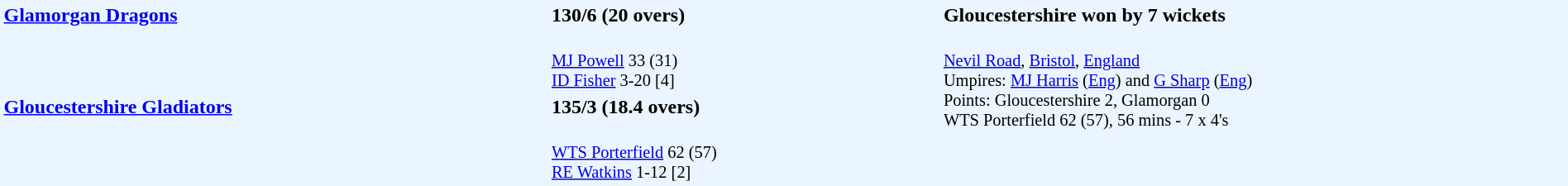<table style="width:100%; background:#ebf5ff;">
<tr>
<td style="width:35%; vertical-align:top;" rowspan="2"><strong><a href='#'>Glamorgan Dragons</a></strong></td>
<td style="width:25%;"><strong>130/6 (20 overs)</strong></td>
<td style="width:40%;"><strong>Gloucestershire won by 7 wickets</strong></td>
</tr>
<tr>
<td style="font-size: 85%;"><br><a href='#'>MJ Powell</a> 33 (31)<br>
<a href='#'>ID Fisher</a> 3-20 [4]</td>
<td style="vertical-align:top; font-size:85%;" rowspan="3"><br><a href='#'>Nevil Road</a>, <a href='#'>Bristol</a>, <a href='#'>England</a><br>
Umpires: <a href='#'>MJ Harris</a> (<a href='#'>Eng</a>) and <a href='#'>G Sharp</a> (<a href='#'>Eng</a>)<br>
Points: Gloucestershire 2, Glamorgan 0<br>WTS Porterfield 62 (57), 56 mins - 7 x 4's</td>
</tr>
<tr>
<td style="vertical-align:top;" rowspan="2"><strong><a href='#'>Gloucestershire Gladiators</a></strong></td>
<td><strong>135/3 (18.4 overs)</strong></td>
</tr>
<tr>
<td style="font-size: 85%;"><br><a href='#'>WTS Porterfield</a> 62 (57)<br>
<a href='#'>RE Watkins</a> 1-12 [2]</td>
</tr>
</table>
